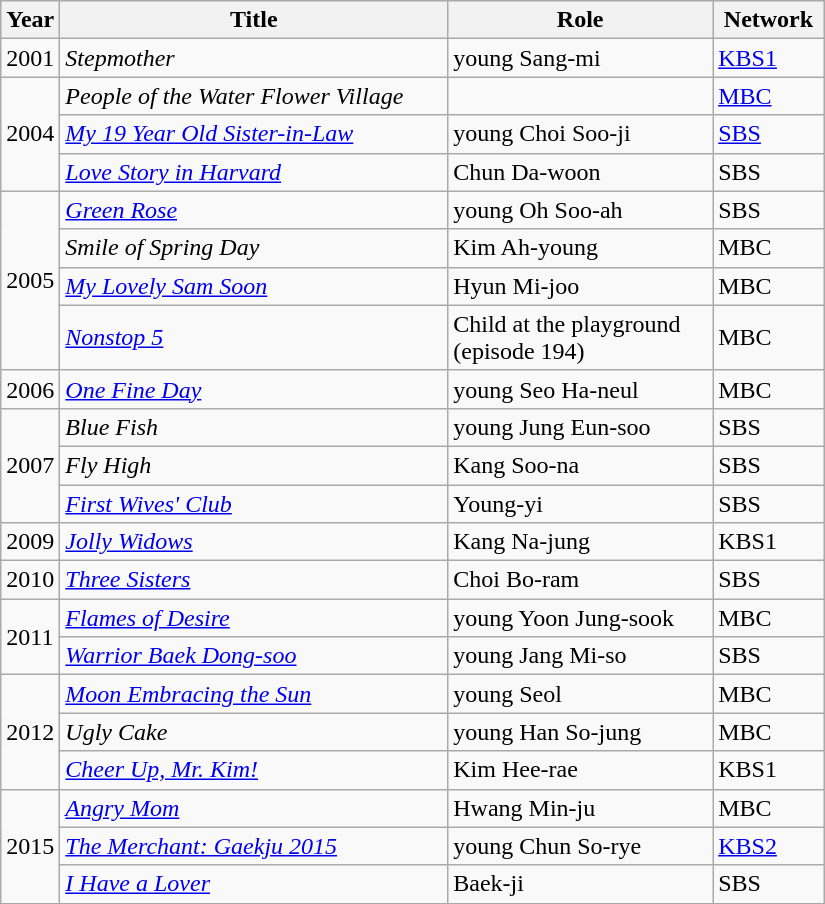<table class="wikitable" style="width:550px">
<tr>
<th width=10>Year</th>
<th>Title</th>
<th>Role</th>
<th>Network</th>
</tr>
<tr>
<td>2001</td>
<td><em>Stepmother</em> </td>
<td>young Sang-mi</td>
<td><a href='#'>KBS1</a></td>
</tr>
<tr>
<td rowspan=3>2004</td>
<td><em>People of the Water Flower Village</em></td>
<td></td>
<td><a href='#'>MBC</a></td>
</tr>
<tr>
<td><em><a href='#'>My 19 Year Old Sister-in-Law</a></em></td>
<td>young Choi Soo-ji</td>
<td><a href='#'>SBS</a></td>
</tr>
<tr>
<td><em><a href='#'>Love Story in Harvard</a></em></td>
<td>Chun Da-woon</td>
<td>SBS</td>
</tr>
<tr>
<td rowspan=4>2005</td>
<td><em><a href='#'>Green Rose</a></em></td>
<td>young Oh Soo-ah</td>
<td>SBS</td>
</tr>
<tr>
<td><em>Smile of Spring Day</em></td>
<td>Kim Ah-young</td>
<td>MBC</td>
</tr>
<tr>
<td><em><a href='#'>My Lovely Sam Soon</a></em></td>
<td>Hyun Mi-joo</td>
<td>MBC</td>
</tr>
<tr>
<td><em><a href='#'>Nonstop 5</a></em></td>
<td>Child at the playground <br> (episode 194)</td>
<td>MBC</td>
</tr>
<tr>
<td>2006</td>
<td><em><a href='#'>One Fine Day</a></em></td>
<td>young Seo Ha-neul</td>
<td>MBC</td>
</tr>
<tr>
<td rowspan=3>2007</td>
<td><em>Blue Fish</em></td>
<td>young Jung Eun-soo</td>
<td>SBS</td>
</tr>
<tr>
<td><em>Fly High</em> </td>
<td>Kang Soo-na</td>
<td>SBS</td>
</tr>
<tr>
<td><em><a href='#'>First Wives' Club</a></em></td>
<td>Young-yi</td>
<td>SBS</td>
</tr>
<tr>
<td>2009</td>
<td><em><a href='#'>Jolly Widows</a></em> </td>
<td>Kang Na-jung</td>
<td>KBS1</td>
</tr>
<tr>
<td>2010</td>
<td><em><a href='#'>Three Sisters</a></em></td>
<td>Choi Bo-ram</td>
<td>SBS</td>
</tr>
<tr>
<td rowspan=2>2011</td>
<td><em><a href='#'>Flames of Desire</a></em></td>
<td>young Yoon Jung-sook</td>
<td>MBC</td>
</tr>
<tr>
<td><em><a href='#'>Warrior Baek Dong-soo</a></em></td>
<td>young Jang Mi-so</td>
<td>SBS</td>
</tr>
<tr>
<td rowspan=3>2012</td>
<td><em><a href='#'>Moon Embracing the Sun</a></em></td>
<td>young Seol</td>
<td>MBC</td>
</tr>
<tr>
<td><em>Ugly Cake</em></td>
<td>young Han So-jung</td>
<td>MBC</td>
</tr>
<tr>
<td><em><a href='#'>Cheer Up, Mr. Kim!</a></em></td>
<td>Kim Hee-rae</td>
<td>KBS1</td>
</tr>
<tr>
<td rowspan=3>2015</td>
<td><em><a href='#'>Angry Mom</a></em></td>
<td>Hwang Min-ju</td>
<td>MBC</td>
</tr>
<tr>
<td><em><a href='#'>The Merchant: Gaekju 2015</a></em></td>
<td>young Chun So-rye</td>
<td><a href='#'>KBS2</a></td>
</tr>
<tr>
<td><em><a href='#'>I Have a Lover</a></em></td>
<td>Baek-ji</td>
<td>SBS</td>
</tr>
</table>
